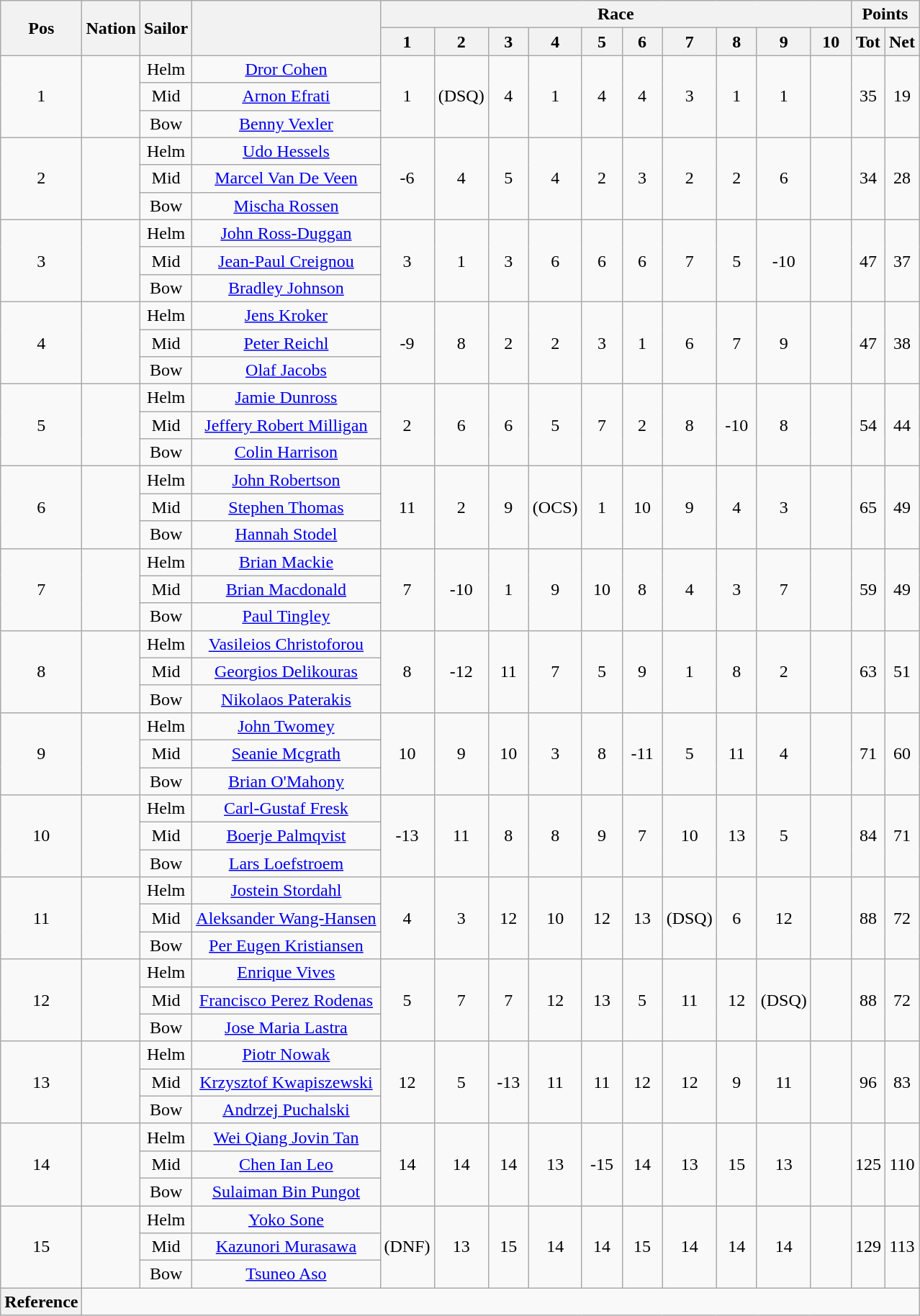<table class="wikitable sortable" style="text-align:center">
<tr>
<th rowspan="2">Pos</th>
<th rowspan="2">Nation</th>
<th rowspan="2">Sailor</th>
<th rowspan="2"></th>
<th colspan="10">Race</th>
<th colspan="2">Points</th>
</tr>
<tr>
<th width=30>1</th>
<th width=30>2</th>
<th width=30>3</th>
<th width=30>4</th>
<th width=30>5</th>
<th width=30>6</th>
<th width=30>7</th>
<th width=30>8</th>
<th width=30>9</th>
<th width=30>10</th>
<th>Tot</th>
<th>Net</th>
</tr>
<tr>
<td rowspan=3>1</td>
<td rowspan=3></td>
<td>Helm</td>
<td><a href='#'>Dror Cohen</a></td>
<td rowspan=3>1</td>
<td rowspan=3>(DSQ)</td>
<td rowspan=3>4</td>
<td rowspan=3>1</td>
<td rowspan=3>4</td>
<td rowspan=3>4</td>
<td rowspan=3>3</td>
<td rowspan=3>1</td>
<td rowspan=3>1</td>
<td rowspan=3></td>
<td rowspan=3>35</td>
<td rowspan=3>19</td>
</tr>
<tr>
<td>Mid</td>
<td><a href='#'>Arnon Efrati</a></td>
</tr>
<tr>
<td>Bow</td>
<td><a href='#'>Benny Vexler</a></td>
</tr>
<tr>
<td rowspan=3>2</td>
<td rowspan=3></td>
<td>Helm</td>
<td><a href='#'>Udo Hessels</a></td>
<td rowspan=3>-6</td>
<td rowspan=3>4</td>
<td rowspan=3>5</td>
<td rowspan=3>4</td>
<td rowspan=3>2</td>
<td rowspan=3>3</td>
<td rowspan=3>2</td>
<td rowspan=3>2</td>
<td rowspan=3>6</td>
<td rowspan=3></td>
<td rowspan=3>34</td>
<td rowspan=3>28</td>
</tr>
<tr>
<td>Mid</td>
<td><a href='#'>Marcel Van De Veen</a></td>
</tr>
<tr>
<td>Bow</td>
<td><a href='#'>Mischa Rossen</a></td>
</tr>
<tr>
<td rowspan=3>3</td>
<td rowspan=3></td>
<td>Helm</td>
<td><a href='#'>John Ross-Duggan</a></td>
<td rowspan=3>3</td>
<td rowspan=3>1</td>
<td rowspan=3>3</td>
<td rowspan=3>6</td>
<td rowspan=3>6</td>
<td rowspan=3>6</td>
<td rowspan=3>7</td>
<td rowspan=3>5</td>
<td rowspan=3>-10</td>
<td rowspan=3></td>
<td rowspan=3>47</td>
<td rowspan=3>37</td>
</tr>
<tr>
<td>Mid</td>
<td><a href='#'>Jean-Paul Creignou</a></td>
</tr>
<tr>
<td>Bow</td>
<td><a href='#'>Bradley Johnson</a></td>
</tr>
<tr>
<td rowspan=3>4</td>
<td rowspan=3></td>
<td>Helm</td>
<td><a href='#'>Jens Kroker</a></td>
<td rowspan=3>-9</td>
<td rowspan=3>8</td>
<td rowspan=3>2</td>
<td rowspan=3>2</td>
<td rowspan=3>3</td>
<td rowspan=3>1</td>
<td rowspan=3>6</td>
<td rowspan=3>7</td>
<td rowspan=3>9</td>
<td rowspan=3></td>
<td rowspan=3>47</td>
<td rowspan=3>38</td>
</tr>
<tr>
<td>Mid</td>
<td><a href='#'>Peter Reichl</a></td>
</tr>
<tr>
<td>Bow</td>
<td><a href='#'>Olaf Jacobs</a></td>
</tr>
<tr>
<td rowspan=3>5</td>
<td rowspan=3></td>
<td>Helm</td>
<td><a href='#'>Jamie Dunross</a></td>
<td rowspan=3>2</td>
<td rowspan=3>6</td>
<td rowspan=3>6</td>
<td rowspan=3>5</td>
<td rowspan=3>7</td>
<td rowspan=3>2</td>
<td rowspan=3>8</td>
<td rowspan=3>-10</td>
<td rowspan=3>8</td>
<td rowspan=3></td>
<td rowspan=3>54</td>
<td rowspan=3>44</td>
</tr>
<tr>
<td>Mid</td>
<td><a href='#'>Jeffery Robert Milligan</a></td>
</tr>
<tr>
<td>Bow</td>
<td><a href='#'>Colin Harrison</a></td>
</tr>
<tr>
<td rowspan=3>6</td>
<td rowspan=3></td>
<td>Helm</td>
<td><a href='#'>John Robertson</a></td>
<td rowspan=3>11</td>
<td rowspan=3>2</td>
<td rowspan=3>9</td>
<td rowspan=3>(OCS)</td>
<td rowspan=3>1</td>
<td rowspan=3>10</td>
<td rowspan=3>9</td>
<td rowspan=3>4</td>
<td rowspan=3>3</td>
<td rowspan=3></td>
<td rowspan=3>65</td>
<td rowspan=3>49</td>
</tr>
<tr>
<td>Mid</td>
<td><a href='#'>Stephen Thomas</a></td>
</tr>
<tr>
<td>Bow</td>
<td><a href='#'>Hannah Stodel</a></td>
</tr>
<tr>
<td rowspan=3>7</td>
<td rowspan=3></td>
<td>Helm</td>
<td><a href='#'>Brian Mackie</a></td>
<td rowspan=3>7</td>
<td rowspan=3>-10</td>
<td rowspan=3>1</td>
<td rowspan=3>9</td>
<td rowspan=3>10</td>
<td rowspan=3>8</td>
<td rowspan=3>4</td>
<td rowspan=3>3</td>
<td rowspan=3>7</td>
<td rowspan=3></td>
<td rowspan=3>59</td>
<td rowspan=3>49</td>
</tr>
<tr>
<td>Mid</td>
<td><a href='#'>Brian Macdonald</a></td>
</tr>
<tr>
<td>Bow</td>
<td><a href='#'>Paul Tingley</a></td>
</tr>
<tr>
<td rowspan=3>8</td>
<td rowspan=3></td>
<td>Helm</td>
<td><a href='#'>Vasileios Christoforou</a></td>
<td rowspan=3>8</td>
<td rowspan=3>-12</td>
<td rowspan=3>11</td>
<td rowspan=3>7</td>
<td rowspan=3>5</td>
<td rowspan=3>9</td>
<td rowspan=3>1</td>
<td rowspan=3>8</td>
<td rowspan=3>2</td>
<td rowspan=3></td>
<td rowspan=3>63</td>
<td rowspan=3>51</td>
</tr>
<tr>
<td>Mid</td>
<td><a href='#'>Georgios Delikouras</a></td>
</tr>
<tr>
<td>Bow</td>
<td><a href='#'>Nikolaos Paterakis</a></td>
</tr>
<tr>
<td rowspan=3>9</td>
<td rowspan=3></td>
<td>Helm</td>
<td><a href='#'>John Twomey</a></td>
<td rowspan=3>10</td>
<td rowspan=3>9</td>
<td rowspan=3>10</td>
<td rowspan=3>3</td>
<td rowspan=3>8</td>
<td rowspan=3>-11</td>
<td rowspan=3>5</td>
<td rowspan=3>11</td>
<td rowspan=3>4</td>
<td rowspan=3></td>
<td rowspan=3>71</td>
<td rowspan=3>60</td>
</tr>
<tr>
<td>Mid</td>
<td><a href='#'>Seanie Mcgrath</a></td>
</tr>
<tr>
<td>Bow</td>
<td><a href='#'>Brian O'Mahony</a></td>
</tr>
<tr>
<td rowspan=3>10</td>
<td rowspan=3></td>
<td>Helm</td>
<td><a href='#'>Carl-Gustaf Fresk</a></td>
<td rowspan=3>-13</td>
<td rowspan=3>11</td>
<td rowspan=3>8</td>
<td rowspan=3>8</td>
<td rowspan=3>9</td>
<td rowspan=3>7</td>
<td rowspan=3>10</td>
<td rowspan=3>13</td>
<td rowspan=3>5</td>
<td rowspan=3></td>
<td rowspan=3>84</td>
<td rowspan=3>71</td>
</tr>
<tr>
<td>Mid</td>
<td><a href='#'>Boerje Palmqvist</a></td>
</tr>
<tr>
<td>Bow</td>
<td><a href='#'>Lars Loefstroem</a></td>
</tr>
<tr>
<td rowspan=3>11</td>
<td rowspan=3></td>
<td>Helm</td>
<td><a href='#'>Jostein Stordahl</a></td>
<td rowspan=3>4</td>
<td rowspan=3>3</td>
<td rowspan=3>12</td>
<td rowspan=3>10</td>
<td rowspan=3>12</td>
<td rowspan=3>13</td>
<td rowspan=3>(DSQ)</td>
<td rowspan=3>6</td>
<td rowspan=3>12</td>
<td rowspan=3></td>
<td rowspan=3>88</td>
<td rowspan=3>72</td>
</tr>
<tr>
<td>Mid</td>
<td><a href='#'>Aleksander Wang-Hansen</a></td>
</tr>
<tr>
<td>Bow</td>
<td><a href='#'>Per Eugen Kristiansen</a></td>
</tr>
<tr>
<td rowspan=3>12</td>
<td rowspan=3></td>
<td>Helm</td>
<td><a href='#'>Enrique Vives</a></td>
<td rowspan=3>5</td>
<td rowspan=3>7</td>
<td rowspan=3>7</td>
<td rowspan=3>12</td>
<td rowspan=3>13</td>
<td rowspan=3>5</td>
<td rowspan=3>11</td>
<td rowspan=3>12</td>
<td rowspan=3>(DSQ)</td>
<td rowspan=3></td>
<td rowspan=3>88</td>
<td rowspan=3>72</td>
</tr>
<tr>
<td>Mid</td>
<td><a href='#'>Francisco Perez Rodenas</a></td>
</tr>
<tr>
<td>Bow</td>
<td><a href='#'>Jose Maria Lastra</a></td>
</tr>
<tr>
<td rowspan=3>13</td>
<td rowspan=3></td>
<td>Helm</td>
<td><a href='#'>Piotr Nowak</a></td>
<td rowspan=3>12</td>
<td rowspan=3>5</td>
<td rowspan=3>-13</td>
<td rowspan=3>11</td>
<td rowspan=3>11</td>
<td rowspan=3>12</td>
<td rowspan=3>12</td>
<td rowspan=3>9</td>
<td rowspan=3>11</td>
<td rowspan=3></td>
<td rowspan=3>96</td>
<td rowspan=3>83</td>
</tr>
<tr>
<td>Mid</td>
<td><a href='#'>Krzysztof Kwapiszewski</a></td>
</tr>
<tr>
<td>Bow</td>
<td><a href='#'>Andrzej Puchalski</a></td>
</tr>
<tr>
<td rowspan=3>14</td>
<td rowspan=3></td>
<td>Helm</td>
<td><a href='#'>Wei Qiang Jovin Tan</a></td>
<td rowspan=3>14</td>
<td rowspan=3>14</td>
<td rowspan=3>14</td>
<td rowspan=3>13</td>
<td rowspan=3>-15</td>
<td rowspan=3>14</td>
<td rowspan=3>13</td>
<td rowspan=3>15</td>
<td rowspan=3>13</td>
<td rowspan=3></td>
<td rowspan=3>125</td>
<td rowspan=3>110</td>
</tr>
<tr>
<td>Mid</td>
<td><a href='#'>Chen Ian Leo</a></td>
</tr>
<tr>
<td>Bow</td>
<td><a href='#'>Sulaiman Bin Pungot</a></td>
</tr>
<tr>
<td rowspan=3>15</td>
<td rowspan=3></td>
<td>Helm</td>
<td><a href='#'>Yoko Sone</a></td>
<td rowspan=3>(DNF)</td>
<td rowspan=3>13</td>
<td rowspan=3>15</td>
<td rowspan=3>14</td>
<td rowspan=3>14</td>
<td rowspan=3>15</td>
<td rowspan=3>14</td>
<td rowspan=3>14</td>
<td rowspan=3>14</td>
<td rowspan=3></td>
<td rowspan=3>129</td>
<td rowspan=3>113</td>
</tr>
<tr>
<td>Mid</td>
<td><a href='#'>Kazunori Murasawa</a></td>
</tr>
<tr>
<td>Bow</td>
<td><a href='#'>Tsuneo Aso</a></td>
</tr>
<tr>
<th rowspan=15>Reference </th>
</tr>
<tr>
</tr>
</table>
